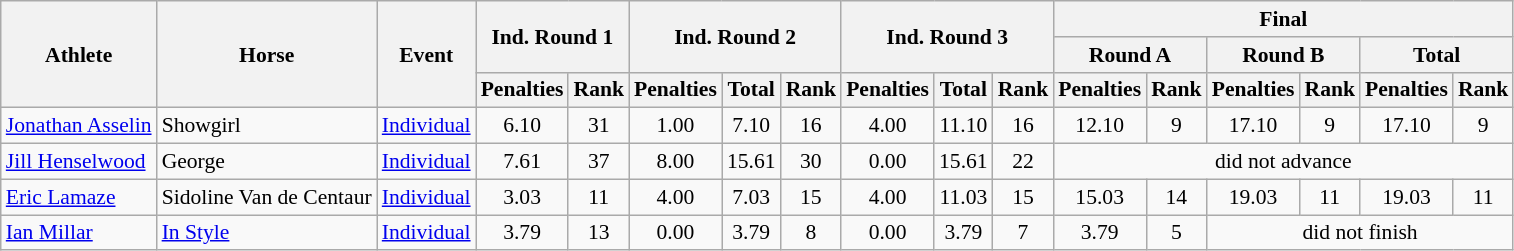<table class=wikitable style="font-size:90%">
<tr>
<th rowspan="3">Athlete</th>
<th rowspan="3">Horse</th>
<th rowspan="3">Event</th>
<th colspan="2" rowspan="2">Ind. Round 1</th>
<th colspan="3" rowspan="2">Ind. Round 2</th>
<th colspan="3" rowspan="2">Ind. Round 3</th>
<th colspan="6">Final</th>
</tr>
<tr>
<th colspan="2">Round A</th>
<th colspan="2">Round B</th>
<th colspan="2">Total</th>
</tr>
<tr>
<th>Penalties</th>
<th>Rank</th>
<th>Penalties</th>
<th>Total</th>
<th>Rank</th>
<th>Penalties</th>
<th>Total</th>
<th>Rank</th>
<th>Penalties</th>
<th>Rank</th>
<th>Penalties</th>
<th>Rank</th>
<th>Penalties</th>
<th>Rank</th>
</tr>
<tr>
<td><a href='#'>Jonathan Asselin</a></td>
<td>Showgirl</td>
<td><a href='#'>Individual</a></td>
<td align="center">6.10</td>
<td align="center">31</td>
<td align="center">1.00</td>
<td align="center">7.10</td>
<td align="center">16</td>
<td align="center">4.00</td>
<td align="center">11.10</td>
<td align="center">16</td>
<td align="center">12.10</td>
<td align="center">9</td>
<td align="center">17.10</td>
<td align="center">9</td>
<td align="center">17.10</td>
<td align="center">9</td>
</tr>
<tr>
<td><a href='#'>Jill Henselwood</a></td>
<td>George</td>
<td><a href='#'>Individual</a></td>
<td align="center">7.61</td>
<td align="center">37</td>
<td align="center">8.00</td>
<td align="center">15.61</td>
<td align="center">30</td>
<td align="center">0.00</td>
<td align="center">15.61</td>
<td align="center">22</td>
<td align="center" colspan="8">did not advance</td>
</tr>
<tr>
<td><a href='#'>Eric Lamaze</a></td>
<td>Sidoline Van de Centaur</td>
<td><a href='#'>Individual</a></td>
<td align="center">3.03</td>
<td align="center">11</td>
<td align="center">4.00</td>
<td align="center">7.03</td>
<td align="center">15</td>
<td align="center">4.00</td>
<td align="center">11.03</td>
<td align="center">15</td>
<td align="center">15.03</td>
<td align="center">14</td>
<td align="center">19.03</td>
<td align="center">11</td>
<td align="center">19.03</td>
<td align="center">11</td>
</tr>
<tr>
<td><a href='#'>Ian Millar</a></td>
<td><a href='#'>In Style</a></td>
<td><a href='#'>Individual</a></td>
<td align="center">3.79</td>
<td align="center">13</td>
<td align="center">0.00</td>
<td align="center">3.79</td>
<td align="center">8</td>
<td align="center">0.00</td>
<td align="center">3.79</td>
<td align="center">7</td>
<td align="center">3.79</td>
<td align="center">5</td>
<td align="center" colspan="8">did not finish</td>
</tr>
</table>
